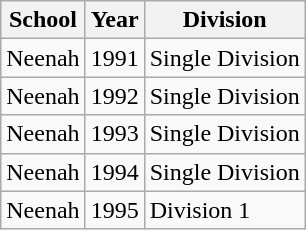<table class="wikitable">
<tr>
<th>School</th>
<th>Year</th>
<th>Division</th>
</tr>
<tr>
<td>Neenah</td>
<td>1991</td>
<td>Single Division</td>
</tr>
<tr>
<td>Neenah</td>
<td>1992</td>
<td>Single Division</td>
</tr>
<tr>
<td>Neenah</td>
<td>1993</td>
<td>Single Division</td>
</tr>
<tr>
<td>Neenah</td>
<td>1994</td>
<td>Single Division</td>
</tr>
<tr>
<td>Neenah</td>
<td>1995</td>
<td>Division 1</td>
</tr>
</table>
